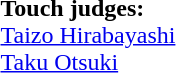<table width=100% style="font-size: 100%">
<tr>
<td><br><strong>Touch judges:</strong>
<br> <a href='#'>Taizo Hirabayashi</a>
<br> <a href='#'>Taku Otsuki</a></td>
</tr>
</table>
